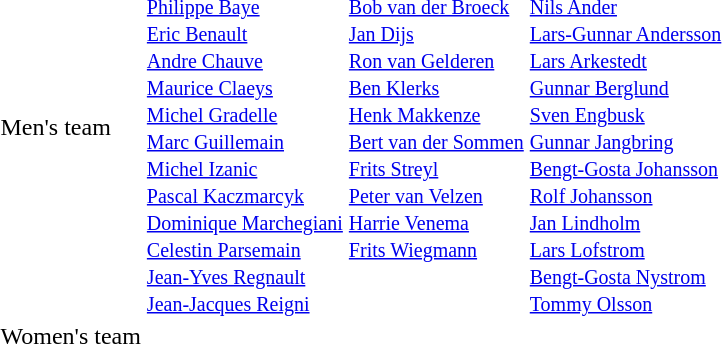<table>
<tr>
<td>Men's team<br></td>
<td valign=top> <br><br><small><a href='#'>Philippe Baye</a> <br>
<a href='#'>Eric Benault</a> <br>
<a href='#'>Andre Chauve</a> <br>
<a href='#'>Maurice Claeys</a> <br>
<a href='#'>Michel Gradelle</a> <br>
<a href='#'>Marc Guillemain</a> <br>
<a href='#'>Michel Izanic</a> <br>
<a href='#'>Pascal Kaczmarcyk</a> <br>
<a href='#'>Dominique Marchegiani</a> <br>
<a href='#'>Celestin Parsemain</a> <br>
<a href='#'>Jean-Yves Regnault</a> <br>
<a href='#'>Jean-Jacques Reigni</a></small></td>
<td valign=top> <br><br><small><a href='#'>Bob van der Broeck</a> <br>
<a href='#'>Jan Dijs</a> <br>
<a href='#'>Ron van Gelderen</a> <br>
<a href='#'>Ben Klerks</a> <br>
<a href='#'>Henk Makkenze</a> <br>
<a href='#'>Bert van der Sommen</a> <br>
<a href='#'>Frits Streyl</a> <br>
<a href='#'>Peter van Velzen</a> <br>
<a href='#'>Harrie Venema</a> <br>
<a href='#'>Frits Wiegmann</a></small></td>
<td valign=top> <br><br><small><a href='#'>Nils Ander</a> <br>
<a href='#'>Lars-Gunnar Andersson</a> <br>
<a href='#'>Lars Arkestedt</a> <br>
<a href='#'>Gunnar Berglund</a> <br>
<a href='#'>Sven Engbusk</a> <br>
<a href='#'>Gunnar Jangbring</a> <br>
<a href='#'>Bengt-Gosta Johansson</a> <br>
<a href='#'>Rolf Johansson</a> <br>
<a href='#'>Jan Lindholm</a> <br>
<a href='#'>Lars Lofstrom</a> <br>
<a href='#'>Bengt-Gosta Nystrom</a> <br>
<a href='#'>Tommy Olsson</a></small></td>
</tr>
<tr>
<td>Women's team<br></td>
<td></td>
<td></td>
<td></td>
</tr>
</table>
